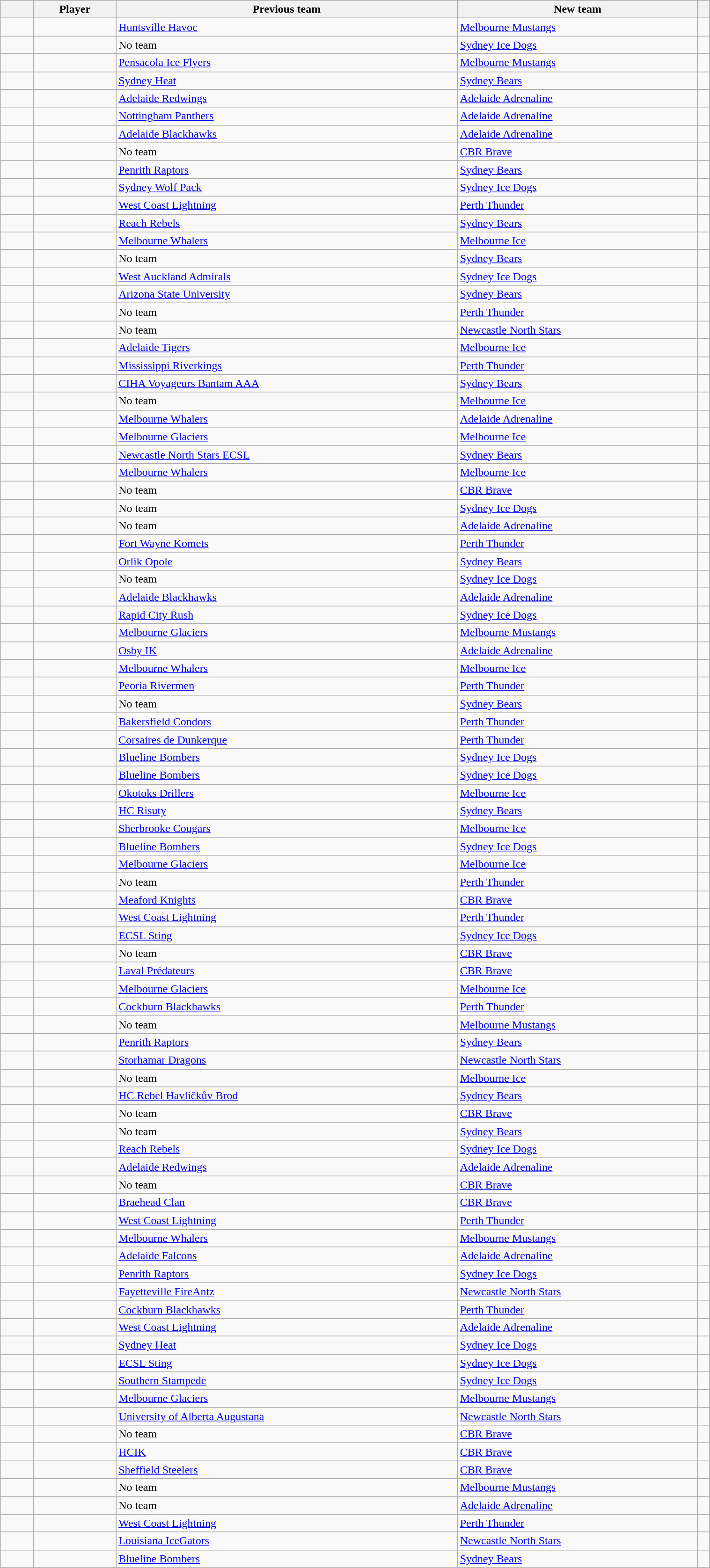<table class="sortable wikitable" width=80% font-size=90%>
<tr>
<th width=40></th>
<th>Player</th>
<th>Previous team</th>
<th>New team</th>
<th class="unsortable"></th>
</tr>
<tr>
<td align="center"></td>
<td></td>
<td><a href='#'>Huntsville Havoc</a></td>
<td><a href='#'>Melbourne Mustangs</a></td>
<td></td>
</tr>
<tr>
<td align="center"></td>
<td></td>
<td>No team</td>
<td><a href='#'>Sydney Ice Dogs</a></td>
<td></td>
</tr>
<tr>
<td align="center"></td>
<td></td>
<td><a href='#'>Pensacola Ice Flyers</a></td>
<td><a href='#'>Melbourne Mustangs</a></td>
<td></td>
</tr>
<tr>
<td align="center"></td>
<td></td>
<td><a href='#'>Sydney Heat</a></td>
<td><a href='#'>Sydney Bears</a></td>
<td></td>
</tr>
<tr>
<td align="center"></td>
<td></td>
<td><a href='#'>Adelaide Redwings</a></td>
<td><a href='#'>Adelaide Adrenaline</a></td>
<td></td>
</tr>
<tr>
<td align="center"></td>
<td></td>
<td><a href='#'>Nottingham Panthers</a></td>
<td><a href='#'>Adelaide Adrenaline</a></td>
<td></td>
</tr>
<tr>
<td align="center"></td>
<td></td>
<td><a href='#'>Adelaide Blackhawks</a></td>
<td><a href='#'>Adelaide Adrenaline</a></td>
<td></td>
</tr>
<tr>
<td align="center"></td>
<td></td>
<td>No team</td>
<td><a href='#'>CBR Brave</a></td>
<td></td>
</tr>
<tr>
<td align="center"></td>
<td></td>
<td><a href='#'>Penrith Raptors</a></td>
<td><a href='#'>Sydney Bears</a></td>
<td></td>
</tr>
<tr>
<td align="center"></td>
<td></td>
<td><a href='#'>Sydney Wolf Pack</a></td>
<td><a href='#'>Sydney Ice Dogs</a></td>
<td></td>
</tr>
<tr>
<td align="center"></td>
<td></td>
<td><a href='#'>West Coast Lightning</a></td>
<td><a href='#'>Perth Thunder</a></td>
<td></td>
</tr>
<tr>
<td align="center"></td>
<td></td>
<td><a href='#'>Reach Rebels</a></td>
<td><a href='#'>Sydney Bears</a></td>
<td></td>
</tr>
<tr>
<td align="center"></td>
<td></td>
<td><a href='#'>Melbourne Whalers</a></td>
<td><a href='#'>Melbourne Ice</a></td>
<td></td>
</tr>
<tr>
<td align="center"></td>
<td></td>
<td>No team</td>
<td><a href='#'>Sydney Bears</a></td>
<td></td>
</tr>
<tr>
<td align="center"></td>
<td></td>
<td><a href='#'>West Auckland Admirals</a></td>
<td><a href='#'>Sydney Ice Dogs</a></td>
<td></td>
</tr>
<tr>
<td align="center"></td>
<td></td>
<td><a href='#'>Arizona State University</a></td>
<td><a href='#'>Sydney Bears</a></td>
<td></td>
</tr>
<tr>
<td align="center"></td>
<td></td>
<td>No team</td>
<td><a href='#'>Perth Thunder</a></td>
<td></td>
</tr>
<tr>
<td align="center"></td>
<td></td>
<td>No team</td>
<td><a href='#'>Newcastle North Stars</a></td>
<td></td>
</tr>
<tr>
<td align="center"></td>
<td></td>
<td><a href='#'>Adelaide Tigers</a></td>
<td><a href='#'>Melbourne Ice</a></td>
<td></td>
</tr>
<tr>
<td align="center"></td>
<td></td>
<td><a href='#'>Mississippi Riverkings</a></td>
<td><a href='#'>Perth Thunder</a></td>
<td></td>
</tr>
<tr>
<td align="center"></td>
<td></td>
<td><a href='#'>CIHA Voyageurs Bantam AAA</a></td>
<td><a href='#'>Sydney Bears</a></td>
<td></td>
</tr>
<tr>
<td align="center"></td>
<td></td>
<td>No team</td>
<td><a href='#'>Melbourne Ice</a></td>
<td></td>
</tr>
<tr>
<td align="center"></td>
<td></td>
<td><a href='#'>Melbourne Whalers</a></td>
<td><a href='#'>Adelaide Adrenaline</a></td>
<td></td>
</tr>
<tr>
<td align="center"></td>
<td></td>
<td><a href='#'>Melbourne Glaciers</a></td>
<td><a href='#'>Melbourne Ice</a></td>
<td></td>
</tr>
<tr>
<td align="center"></td>
<td></td>
<td><a href='#'>Newcastle North Stars ECSL</a></td>
<td><a href='#'>Sydney Bears</a></td>
<td></td>
</tr>
<tr>
<td align="center"></td>
<td></td>
<td><a href='#'>Melbourne Whalers</a></td>
<td><a href='#'>Melbourne Ice</a></td>
<td></td>
</tr>
<tr>
<td align="center"></td>
<td></td>
<td>No team</td>
<td><a href='#'>CBR Brave</a></td>
<td></td>
</tr>
<tr>
<td align="center"></td>
<td></td>
<td>No team</td>
<td><a href='#'>Sydney Ice Dogs</a></td>
<td></td>
</tr>
<tr>
<td align="center"></td>
<td></td>
<td>No team</td>
<td><a href='#'>Adelaide Adrenaline</a></td>
<td></td>
</tr>
<tr>
<td align="center"></td>
<td></td>
<td><a href='#'>Fort Wayne Komets</a></td>
<td><a href='#'>Perth Thunder</a></td>
<td></td>
</tr>
<tr>
<td align="center"></td>
<td></td>
<td><a href='#'>Orlik Opole</a></td>
<td><a href='#'>Sydney Bears</a></td>
<td></td>
</tr>
<tr>
<td align="center"></td>
<td></td>
<td>No team</td>
<td><a href='#'>Sydney Ice Dogs</a></td>
<td></td>
</tr>
<tr>
<td align="center"></td>
<td></td>
<td><a href='#'>Adelaide Blackhawks</a></td>
<td><a href='#'>Adelaide Adrenaline</a></td>
<td></td>
</tr>
<tr>
<td align="center"></td>
<td></td>
<td><a href='#'>Rapid City Rush</a></td>
<td><a href='#'>Sydney Ice Dogs</a></td>
<td></td>
</tr>
<tr>
<td align="center"></td>
<td></td>
<td><a href='#'>Melbourne Glaciers</a></td>
<td><a href='#'>Melbourne Mustangs</a></td>
<td></td>
</tr>
<tr>
<td align="center"></td>
<td></td>
<td><a href='#'>Osby IK</a></td>
<td><a href='#'>Adelaide Adrenaline</a></td>
<td></td>
</tr>
<tr>
<td align="center"></td>
<td></td>
<td><a href='#'>Melbourne Whalers</a></td>
<td><a href='#'>Melbourne Ice</a></td>
<td></td>
</tr>
<tr>
<td align="center"></td>
<td></td>
<td><a href='#'>Peoria Rivermen</a></td>
<td><a href='#'>Perth Thunder</a></td>
<td></td>
</tr>
<tr>
<td align="center"></td>
<td></td>
<td>No team</td>
<td><a href='#'>Sydney Bears</a></td>
<td></td>
</tr>
<tr>
<td align="center"></td>
<td></td>
<td><a href='#'>Bakersfield Condors</a></td>
<td><a href='#'>Perth Thunder</a></td>
<td></td>
</tr>
<tr>
<td align="center"></td>
<td></td>
<td><a href='#'>Corsaires de Dunkerque</a></td>
<td><a href='#'>Perth Thunder</a></td>
<td></td>
</tr>
<tr>
<td align="center"></td>
<td></td>
<td><a href='#'>Blueline Bombers</a></td>
<td><a href='#'>Sydney Ice Dogs</a></td>
<td></td>
</tr>
<tr>
<td align="center"></td>
<td></td>
<td><a href='#'>Blueline Bombers</a></td>
<td><a href='#'>Sydney Ice Dogs</a></td>
<td></td>
</tr>
<tr>
<td align="center"></td>
<td></td>
<td><a href='#'>Okotoks Drillers</a></td>
<td><a href='#'>Melbourne Ice</a></td>
<td></td>
</tr>
<tr>
<td align="center"></td>
<td></td>
<td><a href='#'>HC Risuty</a></td>
<td><a href='#'>Sydney Bears</a></td>
<td></td>
</tr>
<tr>
<td align="center"></td>
<td></td>
<td><a href='#'>Sherbrooke Cougars</a></td>
<td><a href='#'>Melbourne Ice</a></td>
<td></td>
</tr>
<tr>
<td align="center"></td>
<td></td>
<td><a href='#'>Blueline Bombers</a></td>
<td><a href='#'>Sydney Ice Dogs</a></td>
<td></td>
</tr>
<tr>
<td align="center"></td>
<td></td>
<td><a href='#'>Melbourne Glaciers</a></td>
<td><a href='#'>Melbourne Ice</a></td>
<td></td>
</tr>
<tr>
<td align="center"></td>
<td></td>
<td>No team</td>
<td><a href='#'>Perth Thunder</a></td>
<td></td>
</tr>
<tr>
<td align="center"></td>
<td></td>
<td><a href='#'>Meaford Knights</a></td>
<td><a href='#'>CBR Brave</a></td>
<td></td>
</tr>
<tr>
<td align="center"></td>
<td></td>
<td><a href='#'>West Coast Lightning</a></td>
<td><a href='#'>Perth Thunder</a></td>
<td></td>
</tr>
<tr>
<td align="center"></td>
<td></td>
<td><a href='#'>ECSL Sting</a></td>
<td><a href='#'>Sydney Ice Dogs</a></td>
<td></td>
</tr>
<tr>
<td align="center"></td>
<td></td>
<td>No team</td>
<td><a href='#'>CBR Brave</a></td>
<td></td>
</tr>
<tr>
<td align="center"></td>
<td></td>
<td><a href='#'>Laval Prédateurs</a></td>
<td><a href='#'>CBR Brave</a></td>
<td></td>
</tr>
<tr>
<td align="center"></td>
<td></td>
<td><a href='#'>Melbourne Glaciers</a></td>
<td><a href='#'>Melbourne Ice</a></td>
<td></td>
</tr>
<tr>
<td align="center"></td>
<td></td>
<td><a href='#'>Cockburn Blackhawks</a></td>
<td><a href='#'>Perth Thunder</a></td>
<td></td>
</tr>
<tr>
<td align="center"></td>
<td></td>
<td>No team</td>
<td><a href='#'>Melbourne Mustangs</a></td>
<td></td>
</tr>
<tr>
<td align="center"></td>
<td></td>
<td><a href='#'>Penrith Raptors</a></td>
<td><a href='#'>Sydney Bears</a></td>
<td></td>
</tr>
<tr>
<td align="center"></td>
<td></td>
<td><a href='#'>Storhamar Dragons</a></td>
<td><a href='#'>Newcastle North Stars</a></td>
<td></td>
</tr>
<tr>
<td align="center"></td>
<td></td>
<td>No team</td>
<td><a href='#'>Melbourne Ice</a></td>
<td></td>
</tr>
<tr>
<td align="center"></td>
<td></td>
<td><a href='#'>HC Rebel Havlíčkův Brod</a></td>
<td><a href='#'>Sydney Bears</a></td>
<td></td>
</tr>
<tr>
<td align="center"></td>
<td></td>
<td>No team</td>
<td><a href='#'>CBR Brave</a></td>
<td></td>
</tr>
<tr>
<td align="center"></td>
<td></td>
<td>No team</td>
<td><a href='#'>Sydney Bears</a></td>
<td></td>
</tr>
<tr>
<td align="center"></td>
<td></td>
<td><a href='#'>Reach Rebels</a></td>
<td><a href='#'>Sydney Ice Dogs</a></td>
<td></td>
</tr>
<tr>
<td align="center"></td>
<td></td>
<td><a href='#'>Adelaide Redwings</a></td>
<td><a href='#'>Adelaide Adrenaline</a></td>
<td></td>
</tr>
<tr>
<td align="center"></td>
<td></td>
<td>No team</td>
<td><a href='#'>CBR Brave</a></td>
<td></td>
</tr>
<tr>
<td align="center"></td>
<td></td>
<td><a href='#'>Braehead Clan</a></td>
<td><a href='#'>CBR Brave</a></td>
<td></td>
</tr>
<tr>
<td align="center"></td>
<td></td>
<td><a href='#'>West Coast Lightning</a></td>
<td><a href='#'>Perth Thunder</a></td>
<td></td>
</tr>
<tr>
<td align="center"></td>
<td></td>
<td><a href='#'>Melbourne Whalers</a></td>
<td><a href='#'>Melbourne Mustangs</a></td>
<td></td>
</tr>
<tr>
<td align="center"></td>
<td></td>
<td><a href='#'>Adelaide Falcons</a></td>
<td><a href='#'>Adelaide Adrenaline</a></td>
<td></td>
</tr>
<tr>
<td align="center"></td>
<td></td>
<td><a href='#'>Penrith Raptors</a></td>
<td><a href='#'>Sydney Ice Dogs</a></td>
<td></td>
</tr>
<tr>
<td align="center"></td>
<td></td>
<td><a href='#'>Fayetteville FireAntz</a></td>
<td><a href='#'>Newcastle North Stars</a></td>
<td></td>
</tr>
<tr>
<td align="center"></td>
<td></td>
<td><a href='#'>Cockburn Blackhawks</a></td>
<td><a href='#'>Perth Thunder</a></td>
<td></td>
</tr>
<tr>
<td align="center"></td>
<td></td>
<td><a href='#'>West Coast Lightning</a></td>
<td><a href='#'>Adelaide Adrenaline</a></td>
<td></td>
</tr>
<tr>
<td align="center"></td>
<td></td>
<td><a href='#'>Sydney Heat</a></td>
<td><a href='#'>Sydney Ice Dogs</a></td>
<td></td>
</tr>
<tr>
<td align="center"></td>
<td></td>
<td><a href='#'>ECSL Sting</a></td>
<td><a href='#'>Sydney Ice Dogs</a></td>
<td></td>
</tr>
<tr>
<td align="center"></td>
<td></td>
<td><a href='#'>Southern Stampede</a></td>
<td><a href='#'>Sydney Ice Dogs</a></td>
<td></td>
</tr>
<tr>
<td align="center"></td>
<td></td>
<td><a href='#'>Melbourne Glaciers</a></td>
<td><a href='#'>Melbourne Mustangs</a></td>
<td></td>
</tr>
<tr>
<td align="center"></td>
<td></td>
<td><a href='#'>University of Alberta Augustana</a></td>
<td><a href='#'>Newcastle North Stars</a></td>
<td></td>
</tr>
<tr>
<td align="center"></td>
<td></td>
<td>No team</td>
<td><a href='#'>CBR Brave</a></td>
<td></td>
</tr>
<tr>
<td align="center"></td>
<td></td>
<td><a href='#'>HCIK</a></td>
<td><a href='#'>CBR Brave</a></td>
<td></td>
</tr>
<tr>
<td align="center"></td>
<td></td>
<td><a href='#'>Sheffield Steelers</a></td>
<td><a href='#'>CBR Brave</a></td>
<td></td>
</tr>
<tr>
<td align="center"></td>
<td></td>
<td>No team</td>
<td><a href='#'>Melbourne Mustangs</a></td>
<td></td>
</tr>
<tr>
<td align="center"></td>
<td></td>
<td>No team</td>
<td><a href='#'>Adelaide Adrenaline</a></td>
<td></td>
</tr>
<tr>
<td align="center"></td>
<td></td>
<td><a href='#'>West Coast Lightning</a></td>
<td><a href='#'>Perth Thunder</a></td>
<td></td>
</tr>
<tr>
<td align="center"></td>
<td></td>
<td><a href='#'>Louisiana IceGators</a></td>
<td><a href='#'>Newcastle North Stars</a></td>
<td></td>
</tr>
<tr>
<td align="center"></td>
<td></td>
<td><a href='#'>Blueline Bombers</a></td>
<td><a href='#'>Sydney Bears</a></td>
<td></td>
</tr>
</table>
